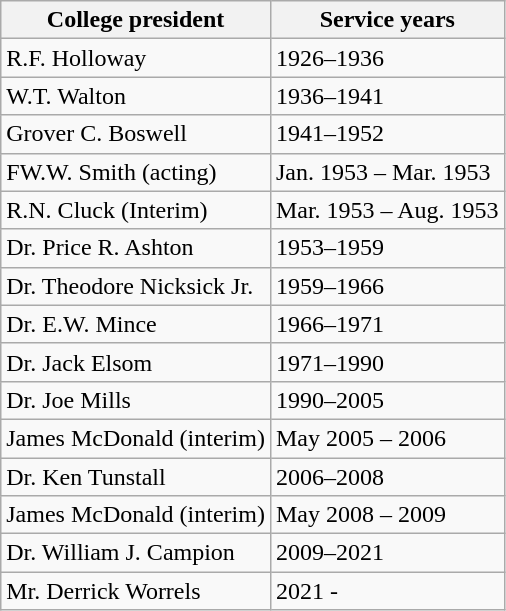<table class="wikitable">
<tr>
<th>College president</th>
<th>Service years</th>
</tr>
<tr>
<td>R.F. Holloway</td>
<td>1926–1936</td>
</tr>
<tr>
<td>W.T. Walton</td>
<td>1936–1941</td>
</tr>
<tr>
<td>Grover C. Boswell</td>
<td>1941–1952</td>
</tr>
<tr>
<td>FW.W. Smith (acting)</td>
<td>Jan. 1953 – Mar. 1953</td>
</tr>
<tr>
<td>R.N. Cluck (Interim)</td>
<td>Mar. 1953 – Aug. 1953</td>
</tr>
<tr>
<td>Dr. Price R. Ashton</td>
<td>1953–1959</td>
</tr>
<tr>
<td>Dr. Theodore Nicksick Jr.</td>
<td>1959–1966</td>
</tr>
<tr>
<td>Dr. E.W. Mince</td>
<td>1966–1971</td>
</tr>
<tr>
<td>Dr. Jack Elsom</td>
<td>1971–1990</td>
</tr>
<tr>
<td>Dr. Joe Mills</td>
<td>1990–2005</td>
</tr>
<tr>
<td>James McDonald (interim)</td>
<td>May 2005 – 2006</td>
</tr>
<tr>
<td>Dr. Ken Tunstall</td>
<td>2006–2008</td>
</tr>
<tr>
<td>James McDonald (interim)</td>
<td>May 2008 – 2009</td>
</tr>
<tr>
<td>Dr. William J. Campion</td>
<td>2009–2021</td>
</tr>
<tr>
<td>Mr. Derrick Worrels</td>
<td>2021 -</td>
</tr>
</table>
